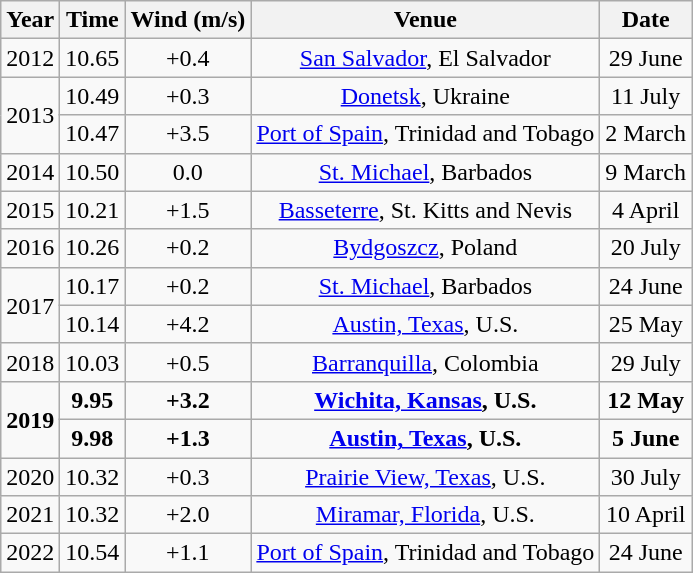<table class=wikitable style=text-align:center>
<tr>
<th>Year</th>
<th>Time</th>
<th>Wind (m/s)</th>
<th>Venue</th>
<th>Date</th>
</tr>
<tr>
<td>2012</td>
<td>10.65</td>
<td>+0.4</td>
<td><a href='#'>San Salvador</a>, El Salvador</td>
<td>29 June</td>
</tr>
<tr>
<td rowspan=2>2013</td>
<td>10.49</td>
<td>+0.3</td>
<td><a href='#'>Donetsk</a>, Ukraine</td>
<td>11 July</td>
</tr>
<tr>
<td>10.47 </td>
<td>+3.5</td>
<td><a href='#'>Port of Spain</a>, Trinidad and Tobago</td>
<td>2 March</td>
</tr>
<tr>
<td>2014</td>
<td>10.50</td>
<td>0.0</td>
<td><a href='#'>St. Michael</a>, Barbados</td>
<td>9 March</td>
</tr>
<tr>
<td>2015</td>
<td>10.21</td>
<td>+1.5</td>
<td><a href='#'>Basseterre</a>, St. Kitts and Nevis</td>
<td>4 April</td>
</tr>
<tr>
<td>2016</td>
<td>10.26</td>
<td>+0.2</td>
<td><a href='#'>Bydgoszcz</a>, Poland</td>
<td>20 July</td>
</tr>
<tr>
<td rowspan=2>2017</td>
<td>10.17</td>
<td>+0.2</td>
<td><a href='#'>St. Michael</a>, Barbados</td>
<td>24 June</td>
</tr>
<tr>
<td>10.14 </td>
<td>+4.2</td>
<td><a href='#'>Austin, Texas</a>, U.S.</td>
<td>25 May</td>
</tr>
<tr>
<td>2018</td>
<td>10.03</td>
<td>+0.5</td>
<td><a href='#'>Barranquilla</a>, Colombia</td>
<td>29 July</td>
</tr>
<tr>
<td rowspan=2><strong>2019</strong></td>
<td><strong>9.95 </strong></td>
<td><strong>+3.2</strong></td>
<td><strong><a href='#'>Wichita, Kansas</a>, U.S.</strong></td>
<td><strong>12 May</strong></td>
</tr>
<tr>
<td><strong>9.98</strong></td>
<td><strong>+1.3</strong></td>
<td><strong><a href='#'>Austin, Texas</a>, U.S.</strong></td>
<td><strong>5 June</strong></td>
</tr>
<tr>
<td>2020</td>
<td>10.32</td>
<td>+0.3</td>
<td><a href='#'>Prairie View, Texas</a>, U.S.</td>
<td>30 July</td>
</tr>
<tr>
<td>2021</td>
<td>10.32</td>
<td>+2.0</td>
<td><a href='#'>Miramar, Florida</a>, U.S.</td>
<td>10 April</td>
</tr>
<tr>
<td>2022</td>
<td>10.54</td>
<td>+1.1</td>
<td><a href='#'>Port of Spain</a>, Trinidad and Tobago</td>
<td>24 June</td>
</tr>
</table>
